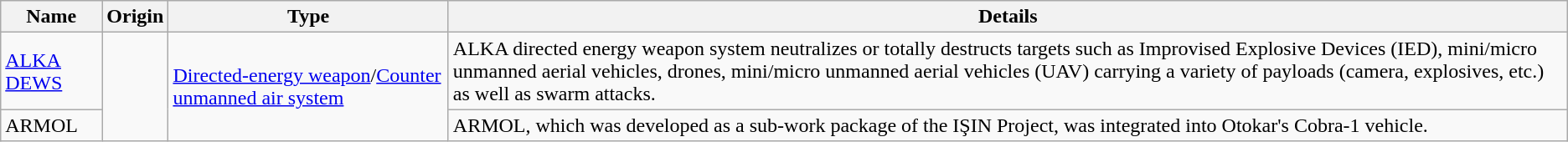<table class="wikitable">
<tr>
<th>Name</th>
<th>Origin</th>
<th>Type</th>
<th>Details</th>
</tr>
<tr>
<td><a href='#'>ALKA DEWS</a></td>
<td rowspan="2"></td>
<td rowspan="2"><a href='#'>Directed-energy weapon</a>/<a href='#'>Counter unmanned air system</a></td>
<td>ALKA directed energy weapon system neutralizes or totally destructs targets such as Improvised Explosive Devices (IED), mini/micro unmanned aerial vehicles, drones, mini/micro unmanned aerial vehicles (UAV) carrying a variety of payloads (camera, explosives, etc.) as well as swarm attacks.</td>
</tr>
<tr>
<td>ARMOL</td>
<td>ARMOL, which was developed as a sub-work package of the IŞIN Project, was integrated into Otokar's Cobra-1 vehicle.</td>
</tr>
</table>
